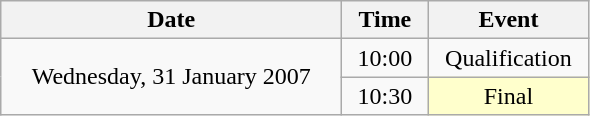<table class = "wikitable" style="text-align:center;">
<tr>
<th width=220>Date</th>
<th width=50>Time</th>
<th width=100>Event</th>
</tr>
<tr>
<td rowspan=2>Wednesday, 31 January 2007</td>
<td>10:00</td>
<td>Qualification</td>
</tr>
<tr>
<td>10:30</td>
<td bgcolor=ffffcc>Final</td>
</tr>
</table>
